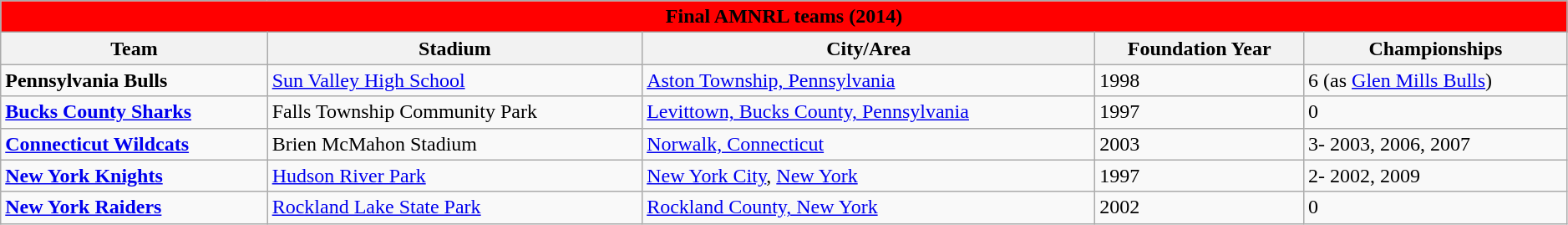<table class="wikitable" style="width: 99%">
<tr>
<td colspan="5" style="background:#f00; text-align:center;"><strong><span>Final AMNRL teams (2014)</span></strong></td>
</tr>
<tr>
<th>Team</th>
<th>Stadium</th>
<th>City/Area</th>
<th>Foundation Year</th>
<th>Championships</th>
</tr>
<tr>
<td> <strong>Pennsylvania Bulls</strong></td>
<td><a href='#'>Sun Valley High School</a></td>
<td><a href='#'>Aston Township, Pennsylvania</a></td>
<td>1998</td>
<td>6 (as <a href='#'>Glen Mills Bulls</a>)</td>
</tr>
<tr>
<td> <strong><a href='#'>Bucks County Sharks</a></strong></td>
<td>Falls Township Community Park</td>
<td><a href='#'>Levittown, Bucks County, Pennsylvania</a></td>
<td>1997</td>
<td>0</td>
</tr>
<tr>
<td> <strong><a href='#'>Connecticut Wildcats</a></strong></td>
<td>Brien McMahon Stadium</td>
<td><a href='#'>Norwalk, Connecticut</a></td>
<td>2003</td>
<td>3- 2003, 2006, 2007</td>
</tr>
<tr>
<td> <strong><a href='#'>New York Knights</a></strong></td>
<td><a href='#'>Hudson River Park</a></td>
<td><a href='#'>New York City</a>, <a href='#'>New York</a></td>
<td>1997</td>
<td>2- 2002, 2009</td>
</tr>
<tr>
<td> <strong><a href='#'>New York Raiders</a></strong></td>
<td><a href='#'>Rockland Lake State Park</a></td>
<td><a href='#'>Rockland County, New York</a></td>
<td>2002</td>
<td>0<br></td>
</tr>
</table>
